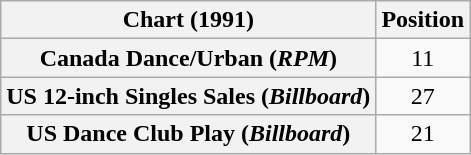<table class="wikitable sortable plainrowheaders" style="text-align:center">
<tr>
<th>Chart (1991)</th>
<th>Position</th>
</tr>
<tr>
<th scope="row">Canada Dance/Urban (<em>RPM</em>)</th>
<td>11</td>
</tr>
<tr>
<th scope="row">US 12-inch Singles Sales (<em>Billboard</em>)</th>
<td>27</td>
</tr>
<tr>
<th scope="row">US Dance Club Play (<em>Billboard</em>)</th>
<td>21</td>
</tr>
</table>
